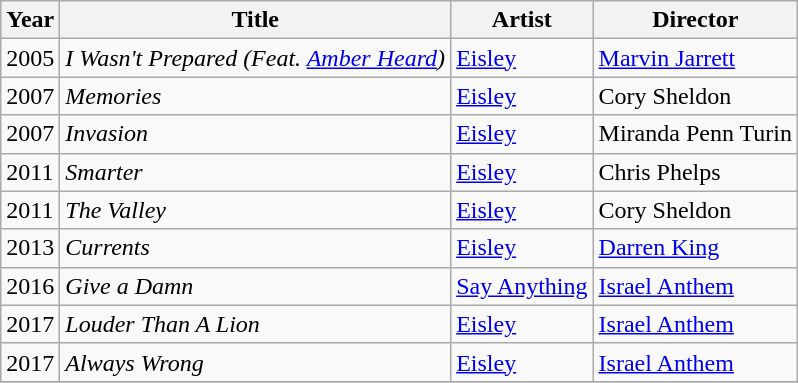<table class="wikitable sortable">
<tr>
<th>Year</th>
<th>Title</th>
<th>Artist</th>
<th>Director</th>
</tr>
<tr>
<td>2005</td>
<td><em>I Wasn't Prepared (Feat. <a href='#'>Amber Heard</a>)</em></td>
<td><a href='#'>Eisley</a></td>
<td><a href='#'>Marvin Jarrett</a></td>
</tr>
<tr>
<td>2007</td>
<td><em>Memories</em></td>
<td><a href='#'>Eisley</a></td>
<td>Cory Sheldon</td>
</tr>
<tr>
<td>2007</td>
<td><em>Invasion</em></td>
<td><a href='#'>Eisley</a></td>
<td>Miranda Penn Turin</td>
</tr>
<tr>
<td>2011</td>
<td><em>Smarter</em></td>
<td><a href='#'>Eisley</a></td>
<td>Chris Phelps</td>
</tr>
<tr>
<td>2011</td>
<td><em>The Valley</em></td>
<td><a href='#'>Eisley</a></td>
<td>Cory Sheldon</td>
</tr>
<tr>
<td>2013</td>
<td><em>Currents</em></td>
<td><a href='#'>Eisley</a></td>
<td><a href='#'>Darren King</a></td>
</tr>
<tr>
<td>2016</td>
<td><em>Give a Damn</em></td>
<td><a href='#'>Say Anything</a></td>
<td><a href='#'>Israel Anthem</a></td>
</tr>
<tr>
<td>2017</td>
<td><em>Louder Than A Lion</em></td>
<td><a href='#'>Eisley</a></td>
<td><a href='#'>Israel Anthem</a></td>
</tr>
<tr>
<td>2017</td>
<td><em>Always Wrong</em></td>
<td><a href='#'>Eisley</a></td>
<td><a href='#'>Israel Anthem</a></td>
</tr>
<tr>
</tr>
</table>
